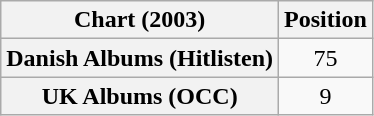<table class="wikitable sortable plainrowheaders" style="text-align:center;">
<tr>
<th scope="col">Chart (2003)</th>
<th scope="col">Position</th>
</tr>
<tr>
<th scope="row">Danish Albums (Hitlisten)</th>
<td>75</td>
</tr>
<tr>
<th scope="row">UK Albums (OCC)</th>
<td>9</td>
</tr>
</table>
